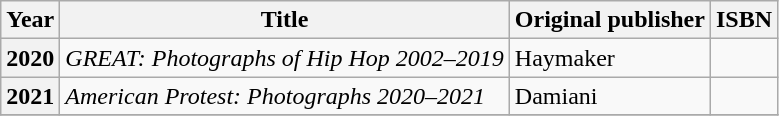<table class="wikitable plainrowheaders sortable">
<tr>
<th scope="col">Year</th>
<th scope="col">Title</th>
<th scope="col">Original publisher</th>
<th scope="col">ISBN</th>
</tr>
<tr>
<th scope="row">2020</th>
<td><em>GREAT: Photographs of Hip Hop 2002–2019</em></td>
<td>Haymaker</td>
<td></td>
</tr>
<tr>
<th scope="row">2021</th>
<td><em>American Protest: Photographs 2020–2021</em></td>
<td>Damiani</td>
<td></td>
</tr>
<tr>
</tr>
</table>
